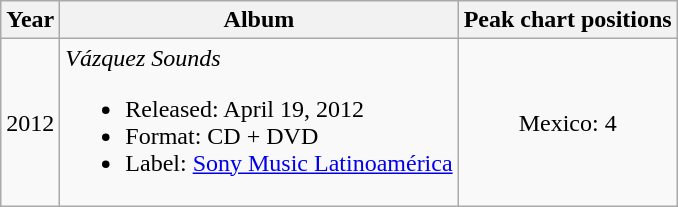<table class="wikitable" style="text-align:center;">
<tr>
<th rowspan="1">Year</th>
<th rowspan="1">Album</th>
<th colspan="1">Peak chart positions</th>
</tr>
<tr>
<td>2012</td>
<td align="left"><em>Vázquez Sounds</em><br><ul><li>Released: April 19, 2012</li><li>Format: CD + DVD</li><li>Label: <a href='#'>Sony Music Latinoamérica</a></li></ul></td>
<td>Mexico: 4</td>
</tr>
</table>
